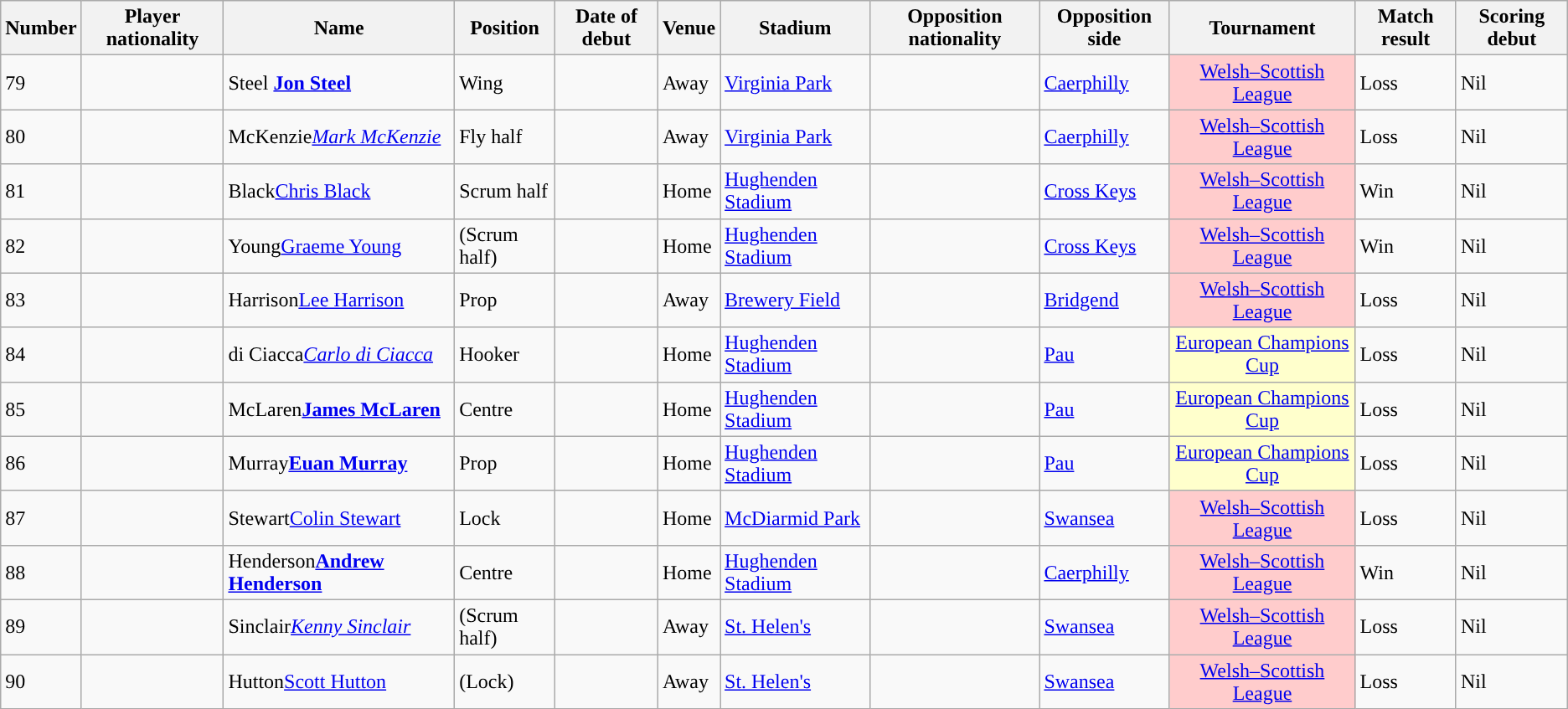<table class="sortable wikitable">
<tr>
<th data-sort-type="number">Number</th>
<th>Player nationality</th>
<th>Name</th>
<th>Position</th>
<th>Date of debut</th>
<th>Venue</th>
<th>Stadium</th>
<th>Opposition nationality</th>
<th>Opposition side</th>
<th>Tournament</th>
<th>Match result</th>
<th>Scoring debut</th>
</tr>
<tr>
<td>79</td>
<td style="text-align:center;"></td>
<td><span>Steel </span><strong><a href='#'>Jon Steel</a></strong></td>
<td>Wing</td>
<td></td>
<td>Away</td>
<td><a href='#'>Virginia Park</a></td>
<td style="text-align:center;"></td>
<td><a href='#'>Caerphilly</a></td>
<td style="text-align:center; background:#FCC;"><a href='#'>Welsh–Scottish League</a></td>
<td>Loss</td>
<td>Nil</td>
</tr>
<tr>
<td>80</td>
<td style="text-align:center;"></td>
<td><span>McKenzie</span><em><a href='#'>Mark McKenzie</a></em></td>
<td>Fly half</td>
<td></td>
<td>Away</td>
<td><a href='#'>Virginia Park</a></td>
<td style="text-align:center;"></td>
<td><a href='#'>Caerphilly</a></td>
<td style="text-align:center; background:#FCC;"><a href='#'>Welsh–Scottish League</a></td>
<td>Loss</td>
<td>Nil</td>
</tr>
<tr>
<td>81</td>
<td style="text-align:center;"></td>
<td><span>Black</span><a href='#'>Chris Black</a></td>
<td>Scrum half</td>
<td></td>
<td>Home</td>
<td><a href='#'>Hughenden Stadium</a></td>
<td style="text-align:center;"></td>
<td><a href='#'>Cross Keys</a></td>
<td style="text-align:center; background:#FCC;"><a href='#'>Welsh–Scottish League</a></td>
<td>Win</td>
<td>Nil</td>
</tr>
<tr>
<td>82</td>
<td style="text-align:center;"></td>
<td><span>Young</span><a href='#'>Graeme Young</a></td>
<td>(Scrum half)</td>
<td></td>
<td>Home</td>
<td><a href='#'>Hughenden Stadium</a></td>
<td style="text-align:center;"></td>
<td><a href='#'>Cross Keys</a></td>
<td style="text-align:center; background:#FCC;"><a href='#'>Welsh–Scottish League</a></td>
<td>Win</td>
<td>Nil</td>
</tr>
<tr>
<td>83</td>
<td style="text-align:center;"></td>
<td><span>Harrison</span><a href='#'>Lee Harrison</a></td>
<td>Prop</td>
<td></td>
<td>Away</td>
<td><a href='#'>Brewery Field</a></td>
<td style="text-align:center;"></td>
<td><a href='#'>Bridgend</a></td>
<td style="text-align:center; background:#FCC;"><a href='#'>Welsh–Scottish League</a></td>
<td>Loss</td>
<td>Nil</td>
</tr>
<tr>
<td>84</td>
<td style="text-align:center;"></td>
<td><span>di Ciacca</span><em><a href='#'>Carlo di Ciacca</a></em></td>
<td>Hooker</td>
<td></td>
<td>Home</td>
<td><a href='#'>Hughenden Stadium</a></td>
<td style="text-align:center;"></td>
<td><a href='#'>Pau</a></td>
<td style="text-align:center; background:#ffffcc;"><a href='#'>European Champions Cup</a></td>
<td>Loss</td>
<td>Nil</td>
</tr>
<tr>
<td>85</td>
<td style="text-align:center;"></td>
<td><span>McLaren</span><strong><a href='#'>James McLaren</a></strong></td>
<td>Centre</td>
<td></td>
<td>Home</td>
<td><a href='#'>Hughenden Stadium</a></td>
<td style="text-align:center;"></td>
<td><a href='#'>Pau</a></td>
<td style="text-align:center; background:#ffffcc;"><a href='#'>European Champions Cup</a></td>
<td>Loss</td>
<td>Nil</td>
</tr>
<tr>
<td>86</td>
<td style="text-align:center;"></td>
<td><span>Murray</span><strong><a href='#'>Euan Murray</a></strong></td>
<td>Prop</td>
<td></td>
<td>Home</td>
<td><a href='#'>Hughenden Stadium</a></td>
<td style="text-align:center;"></td>
<td><a href='#'>Pau</a></td>
<td style="text-align:center; background:#ffffcc;"><a href='#'>European Champions Cup</a></td>
<td>Loss</td>
<td>Nil</td>
</tr>
<tr>
<td>87</td>
<td style="text-align:center;"></td>
<td><span>Stewart</span><a href='#'>Colin Stewart</a></td>
<td>Lock</td>
<td></td>
<td>Home</td>
<td><a href='#'>McDiarmid Park</a></td>
<td style="text-align:center;"></td>
<td><a href='#'>Swansea</a></td>
<td style="text-align:center; background:#FCC;"><a href='#'>Welsh–Scottish League</a></td>
<td>Loss</td>
<td>Nil</td>
</tr>
<tr>
<td>88</td>
<td style="text-align:center;"></td>
<td><span>Henderson</span><strong><a href='#'>Andrew Henderson</a></strong></td>
<td>Centre</td>
<td></td>
<td>Home</td>
<td><a href='#'>Hughenden Stadium</a></td>
<td style="text-align:center;"></td>
<td><a href='#'>Caerphilly</a></td>
<td style="text-align:center; background:#FCC;"><a href='#'>Welsh–Scottish League</a></td>
<td>Win</td>
<td>Nil</td>
</tr>
<tr>
<td>89</td>
<td style="text-align:center;"></td>
<td><span>Sinclair</span><em><a href='#'>Kenny Sinclair</a></em></td>
<td>(Scrum half)</td>
<td></td>
<td>Away</td>
<td><a href='#'>St. Helen's</a></td>
<td style="text-align:center;"></td>
<td><a href='#'>Swansea</a></td>
<td style="text-align:center; background:#FCC;"><a href='#'>Welsh–Scottish League</a></td>
<td>Loss</td>
<td>Nil</td>
</tr>
<tr>
<td>90</td>
<td style="text-align:center;"></td>
<td><span>Hutton</span><a href='#'>Scott Hutton</a></td>
<td>(Lock)</td>
<td></td>
<td>Away</td>
<td><a href='#'>St. Helen's</a></td>
<td style="text-align:center;"></td>
<td><a href='#'>Swansea</a></td>
<td style="text-align:center; background:#FCC;"><a href='#'>Welsh–Scottish League</a></td>
<td>Loss</td>
<td>Nil</td>
</tr>
</table>
